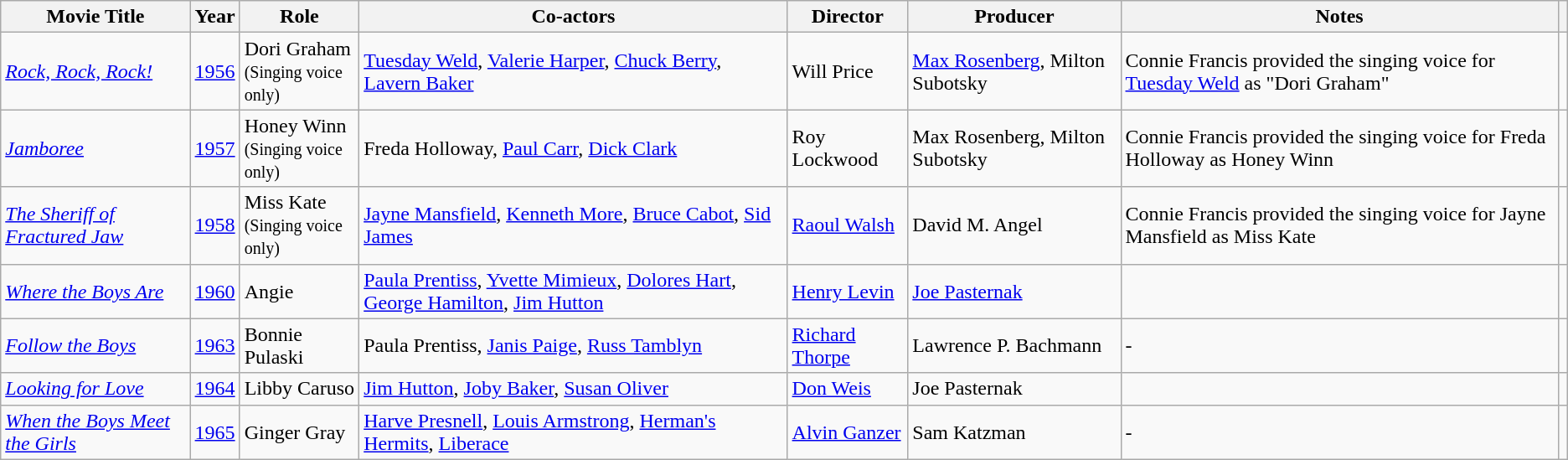<table class="wikitable">
<tr>
<th>Movie Title</th>
<th>Year</th>
<th>Role</th>
<th>Co-actors</th>
<th>Director</th>
<th>Producer</th>
<th>Notes</th>
<th></th>
</tr>
<tr>
<td><em><a href='#'>Rock, Rock, Rock!</a></em></td>
<td><a href='#'>1956</a></td>
<td>Dori Graham<br><small>(Singing voice only)</small></td>
<td><a href='#'>Tuesday Weld</a>, <a href='#'>Valerie Harper</a>, <a href='#'>Chuck Berry</a>, <a href='#'>Lavern Baker</a></td>
<td>Will Price</td>
<td><a href='#'>Max Rosenberg</a>, Milton Subotsky</td>
<td>Connie Francis provided the singing voice for <a href='#'>Tuesday Weld</a> as "Dori Graham"</td>
<td></td>
</tr>
<tr>
<td><em><a href='#'>Jamboree</a></em></td>
<td><a href='#'>1957</a></td>
<td>Honey Winn<br><small>(Singing voice only)</small></td>
<td>Freda Holloway, <a href='#'>Paul Carr</a>, <a href='#'>Dick Clark</a></td>
<td>Roy Lockwood</td>
<td>Max Rosenberg, Milton Subotsky</td>
<td>Connie Francis provided the singing voice for Freda Holloway as Honey Winn</td>
<td></td>
</tr>
<tr>
<td><em><a href='#'>The Sheriff of Fractured Jaw</a></em></td>
<td><a href='#'>1958</a></td>
<td>Miss Kate<br><small>(Singing voice only)</small></td>
<td><a href='#'>Jayne Mansfield</a>, <a href='#'>Kenneth More</a>, <a href='#'>Bruce Cabot</a>, <a href='#'>Sid James</a></td>
<td><a href='#'>Raoul Walsh</a></td>
<td>David M. Angel</td>
<td>Connie Francis provided the singing voice for Jayne Mansfield as Miss Kate</td>
<td></td>
</tr>
<tr>
<td><em><a href='#'>Where the Boys Are</a></em></td>
<td><a href='#'>1960</a></td>
<td>Angie</td>
<td><a href='#'>Paula Prentiss</a>, <a href='#'>Yvette Mimieux</a>, <a href='#'>Dolores Hart</a>, <a href='#'>George Hamilton</a>, <a href='#'>Jim Hutton</a></td>
<td><a href='#'>Henry Levin</a></td>
<td><a href='#'>Joe Pasternak</a></td>
<td></td>
<td></td>
</tr>
<tr>
<td><em><a href='#'>Follow the Boys</a></em></td>
<td><a href='#'>1963</a></td>
<td>Bonnie Pulaski</td>
<td>Paula Prentiss, <a href='#'>Janis Paige</a>, <a href='#'>Russ Tamblyn</a></td>
<td><a href='#'>Richard Thorpe</a></td>
<td>Lawrence P. Bachmann</td>
<td>-</td>
<td></td>
</tr>
<tr>
<td><em><a href='#'>Looking for Love</a></em></td>
<td><a href='#'>1964</a></td>
<td>Libby Caruso</td>
<td><a href='#'>Jim Hutton</a>, <a href='#'>Joby Baker</a>, <a href='#'>Susan Oliver</a></td>
<td><a href='#'>Don Weis</a></td>
<td>Joe Pasternak</td>
<td></td>
<td></td>
</tr>
<tr>
<td><em><a href='#'>When the Boys Meet the Girls</a></em></td>
<td><a href='#'>1965</a></td>
<td>Ginger Gray</td>
<td><a href='#'>Harve Presnell</a>, <a href='#'>Louis Armstrong</a>, <a href='#'>Herman's Hermits</a>, <a href='#'>Liberace</a></td>
<td><a href='#'>Alvin Ganzer</a></td>
<td>Sam Katzman</td>
<td>-</td>
<td></td>
</tr>
</table>
